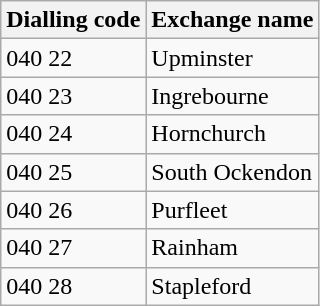<table class="wikitable sortable">
<tr>
<th>Dialling code</th>
<th>Exchange name</th>
</tr>
<tr>
<td>040 22</td>
<td>Upminster</td>
</tr>
<tr>
<td>040 23</td>
<td>Ingrebourne</td>
</tr>
<tr>
<td>040 24</td>
<td>Hornchurch</td>
</tr>
<tr>
<td>040 25</td>
<td>South Ockendon</td>
</tr>
<tr>
<td>040 26</td>
<td>Purfleet</td>
</tr>
<tr>
<td>040 27</td>
<td>Rainham</td>
</tr>
<tr>
<td>040 28</td>
<td>Stapleford</td>
</tr>
</table>
